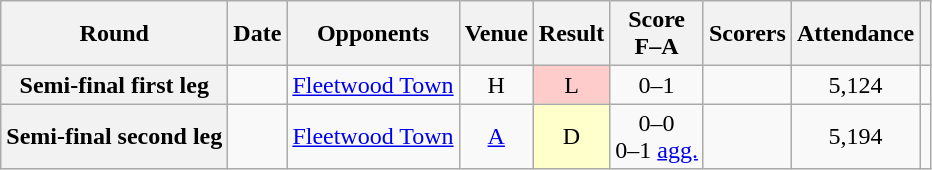<table class="wikitable plainrowheaders sortable" style="text-align:center">
<tr>
<th scope=col>Round</th>
<th scope=col>Date</th>
<th scope=col>Opponents</th>
<th scope=col>Venue</th>
<th scope=col>Result</th>
<th scope=col>Score<br>F–A</th>
<th scope=col class=unsortable>Scorers</th>
<th scope=col>Attendance</th>
<th scope=col class=unsortable></th>
</tr>
<tr>
<th scope=row>Semi-final first leg</th>
<td align=left></td>
<td align=left><a href='#'>Fleetwood Town</a></td>
<td>H</td>
<td style=background-color:#FFCCCC>L</td>
<td>0–1</td>
<td align=left></td>
<td>5,124</td>
<td></td>
</tr>
<tr>
<th scope=row>Semi-final second leg</th>
<td align=left></td>
<td align=left><a href='#'>Fleetwood Town</a></td>
<td><a href='#'>A</a></td>
<td style=background-color:#FFFFCC>D</td>
<td>0–0<br>0–1 <a href='#'>agg.</a></td>
<td align=left></td>
<td>5,194</td>
<td></td>
</tr>
</table>
